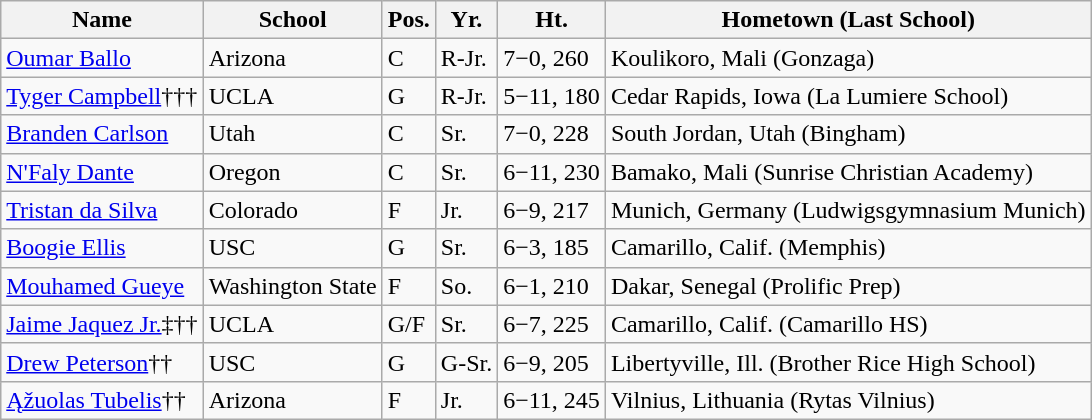<table class="wikitable">
<tr>
<th>Name</th>
<th>School</th>
<th>Pos.</th>
<th>Yr.</th>
<th>Ht.</th>
<th>Hometown (Last School)</th>
</tr>
<tr>
<td><a href='#'>Oumar Ballo</a></td>
<td ! style=>Arizona</td>
<td>C</td>
<td>R-Jr.</td>
<td>7−0, 260</td>
<td>Koulikoro, Mali (Gonzaga)</td>
</tr>
<tr>
<td><a href='#'>Tyger Campbell</a>†††</td>
<td ! style=>UCLA</td>
<td>G</td>
<td>R-Jr.</td>
<td>5−11, 180</td>
<td>Cedar Rapids, Iowa (La Lumiere School)</td>
</tr>
<tr>
<td><a href='#'>Branden Carlson</a></td>
<td ! style=>Utah</td>
<td>C</td>
<td>Sr.</td>
<td>7−0, 228</td>
<td>South Jordan, Utah (Bingham)</td>
</tr>
<tr>
<td><a href='#'>N'Faly Dante</a></td>
<td ! style=>Oregon</td>
<td>C</td>
<td>Sr.</td>
<td>6−11, 230</td>
<td>Bamako, Mali (Sunrise Christian Academy)</td>
</tr>
<tr>
<td><a href='#'>Tristan da Silva</a></td>
<td ! style=>Colorado</td>
<td>F</td>
<td>Jr.</td>
<td>6−9, 217</td>
<td>Munich, Germany (Ludwigsgymnasium Munich)</td>
</tr>
<tr>
<td><a href='#'>Boogie Ellis</a></td>
<td ! style=>USC</td>
<td>G</td>
<td>Sr.</td>
<td>6−3, 185</td>
<td>Camarillo, Calif. (Memphis)</td>
</tr>
<tr>
<td><a href='#'>Mouhamed Gueye</a></td>
<td ! style=>Washington State</td>
<td>F</td>
<td>So.</td>
<td>6−1, 210</td>
<td>Dakar, Senegal (Prolific Prep)</td>
</tr>
<tr>
<td><a href='#'>Jaime Jaquez Jr.</a>‡††</td>
<td ! style=>UCLA</td>
<td>G/F</td>
<td>Sr.</td>
<td>6−7, 225</td>
<td>Camarillo, Calif. (Camarillo HS)</td>
</tr>
<tr>
<td><a href='#'>Drew Peterson</a>††</td>
<td ! style=>USC</td>
<td>G</td>
<td>G-Sr.</td>
<td>6−9, 205</td>
<td>Libertyville, Ill. (Brother Rice High School)</td>
</tr>
<tr>
<td><a href='#'>Ąžuolas Tubelis</a>††</td>
<td ! style=>Arizona</td>
<td>F</td>
<td>Jr.</td>
<td>6−11, 245</td>
<td>Vilnius, Lithuania (Rytas Vilnius)</td>
</tr>
</table>
